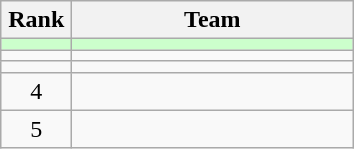<table class=wikitable style="text-align:center">
<tr>
<th width=40>Rank</th>
<th width=180>Team</th>
</tr>
<tr bgcolor=ccffcc>
<td></td>
<td align=left></td>
</tr>
<tr>
<td></td>
<td align=left></td>
</tr>
<tr>
<td></td>
<td align=left></td>
</tr>
<tr>
<td>4</td>
<td align=left></td>
</tr>
<tr>
<td>5</td>
<td align=left></td>
</tr>
</table>
